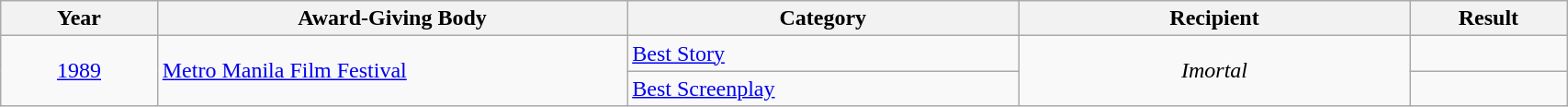<table | width="90%" class="wikitable sortable">
<tr>
<th width="10%">Year</th>
<th width="30%">Award-Giving Body</th>
<th width="25%">Category</th>
<th width="25%">Recipient</th>
<th width="10%">Result</th>
</tr>
<tr>
<td rowspan="2" align="center"><a href='#'>1989</a></td>
<td rowspan="2" align="left"><a href='#'>Metro Manila Film Festival</a></td>
<td align="left"><a href='#'>Best Story</a></td>
<td align="center" rowspan=2><em>Imortal</em></td>
<td></td>
</tr>
<tr>
<td align="left"><a href='#'>Best Screenplay</a></td>
<td></td>
</tr>
</table>
